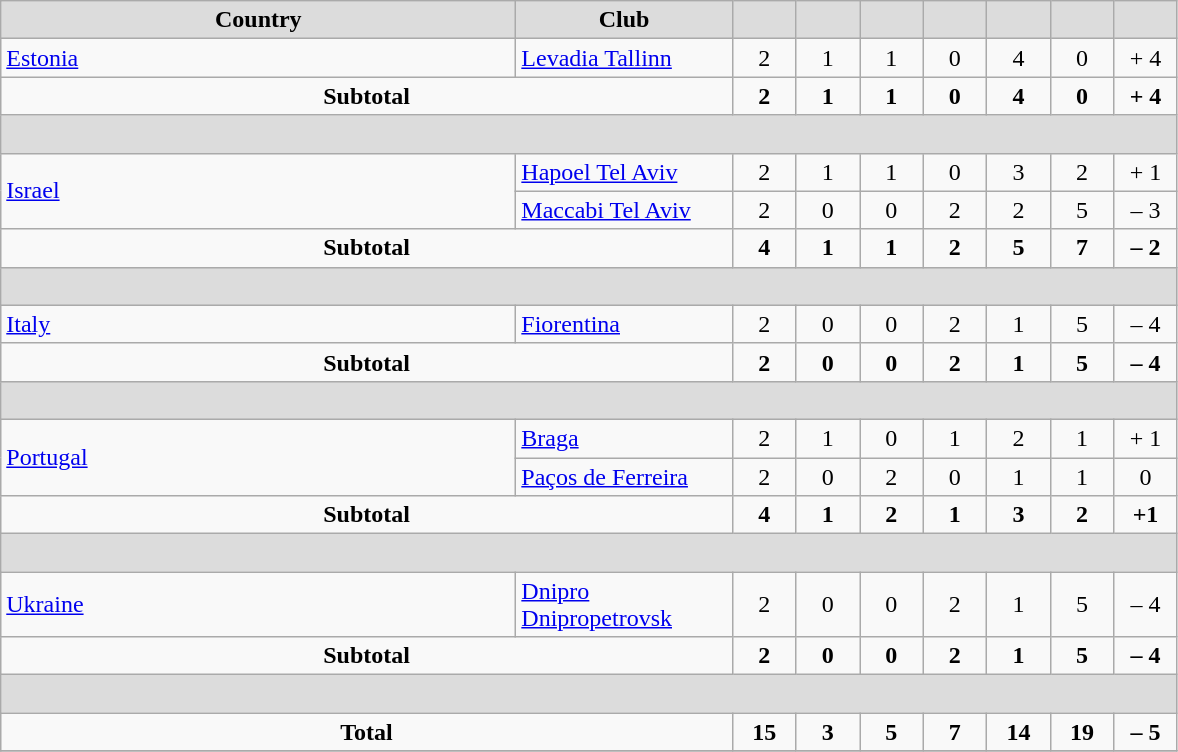<table class="wikitable" style="text-align: center;">
<tr>
<th width="336" style="background:#DCDCDC">Country</th>
<th width="137" style="background:#DCDCDC">Club</th>
<th width="35" style="background:#DCDCDC"></th>
<th width="35" style="background:#DCDCDC"></th>
<th width="35" style="background:#DCDCDC"></th>
<th width="35" style="background:#DCDCDC"></th>
<th width="35" style="background:#DCDCDC"></th>
<th width="35" style="background:#DCDCDC"></th>
<th width="35" style="background:#DCDCDC"></th>
</tr>
<tr>
<td align=left> <a href='#'>Estonia</a></td>
<td align=left><a href='#'>Levadia Tallinn</a></td>
<td>2</td>
<td>1</td>
<td>1</td>
<td>0</td>
<td>4</td>
<td>0</td>
<td>+ 4</td>
</tr>
<tr>
<td colspan=2 align-"center"><strong>Subtotal</strong></td>
<td><strong>2</strong></td>
<td><strong>1</strong></td>
<td><strong>1</strong></td>
<td><strong>0</strong></td>
<td><strong>4</strong></td>
<td><strong>0</strong></td>
<td><strong>+ 4</strong></td>
</tr>
<tr>
<th colspan=9 height="18" style="background:#DCDCDC"></th>
</tr>
<tr>
<td rowspan=2 align=left> <a href='#'>Israel</a></td>
<td align=left><a href='#'>Hapoel Tel Aviv</a></td>
<td>2</td>
<td>1</td>
<td>1</td>
<td>0</td>
<td>3</td>
<td>2</td>
<td>+ 1</td>
</tr>
<tr>
<td align=left><a href='#'>Maccabi Tel Aviv</a></td>
<td>2</td>
<td>0</td>
<td>0</td>
<td>2</td>
<td>2</td>
<td>5</td>
<td>– 3</td>
</tr>
<tr>
<td colspan=2 align-"center"><strong>Subtotal</strong></td>
<td><strong>4</strong></td>
<td><strong>1</strong></td>
<td><strong>1</strong></td>
<td><strong>2</strong></td>
<td><strong>5</strong></td>
<td><strong>7</strong></td>
<td><strong>– 2</strong></td>
</tr>
<tr>
<th colspan=9 height="18" style="background:#DCDCDC"></th>
</tr>
<tr>
<td align=left> <a href='#'>Italy</a></td>
<td align=left><a href='#'>Fiorentina</a></td>
<td>2</td>
<td>0</td>
<td>0</td>
<td>2</td>
<td>1</td>
<td>5</td>
<td>– 4</td>
</tr>
<tr>
<td colspan=2 align-"center"><strong>Subtotal</strong></td>
<td><strong>2</strong></td>
<td><strong>0</strong></td>
<td><strong>0</strong></td>
<td><strong>2</strong></td>
<td><strong>1</strong></td>
<td><strong>5</strong></td>
<td><strong>– 4</strong></td>
</tr>
<tr>
<th colspan=9 height="18" style="background:#DCDCDC"></th>
</tr>
<tr>
<td rowspan=2 align=left> <a href='#'>Portugal</a></td>
<td align=left><a href='#'>Braga</a></td>
<td>2</td>
<td>1</td>
<td>0</td>
<td>1</td>
<td>2</td>
<td>1</td>
<td>+ 1</td>
</tr>
<tr>
<td align=left><a href='#'>Paços de Ferreira</a></td>
<td>2</td>
<td>0</td>
<td>2</td>
<td>0</td>
<td>1</td>
<td>1</td>
<td>0</td>
</tr>
<tr>
<td colspan=2 align-"center"><strong>Subtotal</strong></td>
<td><strong>4</strong></td>
<td><strong>1</strong></td>
<td><strong>2</strong></td>
<td><strong>1</strong></td>
<td><strong>3</strong></td>
<td><strong>2</strong></td>
<td><strong>+1</strong></td>
</tr>
<tr>
<th colspan=9 height="18" style="background:#DCDCDC"></th>
</tr>
<tr>
<td align=left> <a href='#'>Ukraine</a></td>
<td align=left><a href='#'>Dnipro Dnipropetrovsk</a></td>
<td>2</td>
<td>0</td>
<td>0</td>
<td>2</td>
<td>1</td>
<td>5</td>
<td>– 4</td>
</tr>
<tr>
<td colspan=2 align-"center"><strong>Subtotal</strong></td>
<td><strong>2</strong></td>
<td><strong>0</strong></td>
<td><strong>0</strong></td>
<td><strong>2</strong></td>
<td><strong>1</strong></td>
<td><strong>5</strong></td>
<td><strong>– 4</strong></td>
</tr>
<tr>
<th colspan=9 height="18" style="background:#DCDCDC"></th>
</tr>
<tr>
<td colspan=2 align-"center"><strong>Total</strong></td>
<td><strong>15</strong></td>
<td><strong>3</strong></td>
<td><strong>5</strong></td>
<td><strong>7</strong></td>
<td><strong>14</strong></td>
<td><strong>19</strong></td>
<td><strong>– 5</strong></td>
</tr>
<tr>
</tr>
</table>
